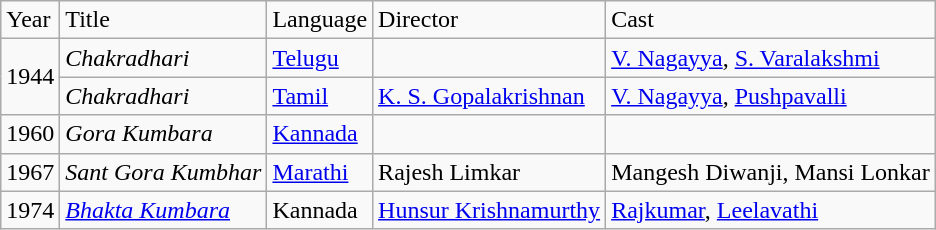<table class="wikitable">
<tr>
<td>Year</td>
<td>Title</td>
<td>Language</td>
<td>Director</td>
<td>Cast</td>
</tr>
<tr>
<td rowspan="2">1944</td>
<td><em>Chakradhari</em></td>
<td><a href='#'>Telugu</a></td>
<td></td>
<td><a href='#'>V. Nagayya</a>, <a href='#'>S. Varalakshmi</a></td>
</tr>
<tr>
<td><em>Chakradhari</em></td>
<td><a href='#'>Tamil</a></td>
<td><a href='#'>K. S. Gopalakrishnan</a></td>
<td><a href='#'>V. Nagayya</a>, <a href='#'>Pushpavalli</a></td>
</tr>
<tr>
<td>1960</td>
<td><em>Gora Kumbara</em></td>
<td><a href='#'>Kannada</a></td>
<td></td>
<td></td>
</tr>
<tr>
<td>1967</td>
<td><em>Sant Gora Kumbhar</em></td>
<td><a href='#'>Marathi</a></td>
<td>Rajesh Limkar</td>
<td>Mangesh Diwanji, Mansi Lonkar</td>
</tr>
<tr>
<td>1974</td>
<td><em><a href='#'>Bhakta Kumbara</a></em></td>
<td>Kannada</td>
<td><a href='#'>Hunsur Krishnamurthy</a></td>
<td><a href='#'>Rajkumar</a>, <a href='#'>Leelavathi</a></td>
</tr>
</table>
